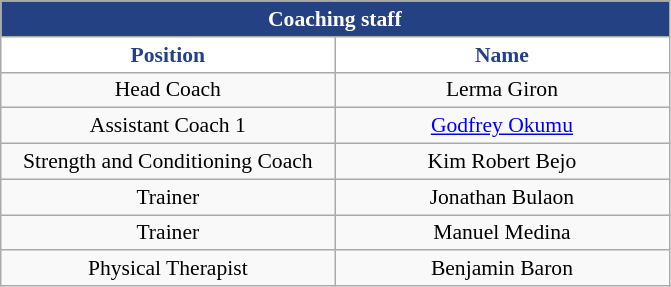<table class="wikitable sortable" style="font-size:90%; text-align:center;">
<tr>
<th colspan="5" style= "background:#244183; color:white; text-align: center">Coaching staff</th>
</tr>
<tr align=center>
<th style="width:15em; background:white; color:#244183;">Position</th>
<th style="width:15em; background:white; color:#244183;">Name</th>
</tr>
<tr>
<td>Head Coach</td>
<td> Lerma Giron</td>
</tr>
<tr>
<td>Assistant Coach 1</td>
<td> <a href='#'>Godfrey Okumu</a></td>
</tr>
<tr>
<td>Strength and Conditioning Coach</td>
<td> Kim Robert Bejo</td>
</tr>
<tr>
<td>Trainer</td>
<td>  Jonathan Bulaon</td>
</tr>
<tr>
<td>Trainer</td>
<td> Manuel Medina</td>
</tr>
<tr>
<td>Physical Therapist</td>
<td>Benjamin Baron</td>
</tr>
</table>
